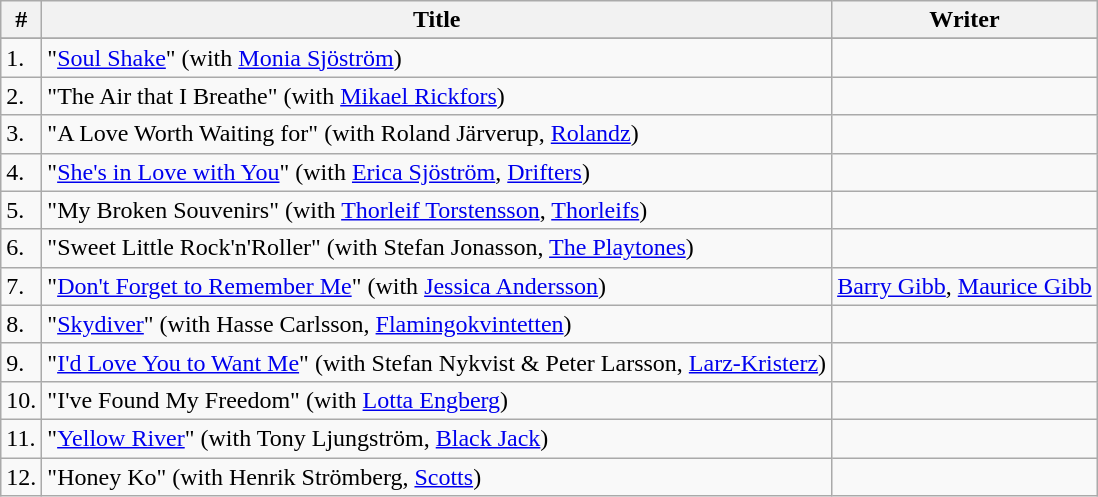<table class="wikitable">
<tr>
<th>#</th>
<th>Title</th>
<th>Writer</th>
</tr>
<tr bgcolor="#ebf5ff">
</tr>
<tr>
<td>1.</td>
<td>"<a href='#'>Soul Shake</a>" (with <a href='#'>Monia Sjöström</a>)</td>
<td></td>
</tr>
<tr>
<td>2.</td>
<td>"The Air that I Breathe" (with <a href='#'>Mikael Rickfors</a>)</td>
<td></td>
</tr>
<tr>
<td>3.</td>
<td>"A Love Worth Waiting for" (with Roland Järverup, <a href='#'>Rolandz</a>)</td>
<td></td>
</tr>
<tr>
<td>4.</td>
<td>"<a href='#'>She's in Love with You</a>" (with <a href='#'>Erica Sjöström</a>, <a href='#'>Drifters</a>)</td>
<td></td>
</tr>
<tr>
<td>5.</td>
<td>"My Broken Souvenirs" (with <a href='#'>Thorleif Torstensson</a>, <a href='#'>Thorleifs</a>)</td>
<td></td>
</tr>
<tr>
<td>6.</td>
<td>"Sweet Little Rock'n'Roller" (with Stefan Jonasson, <a href='#'>The Playtones</a>)</td>
<td></td>
</tr>
<tr>
<td>7.</td>
<td>"<a href='#'>Don't Forget to Remember Me</a>" (with <a href='#'>Jessica Andersson</a>)</td>
<td><a href='#'>Barry Gibb</a>, <a href='#'>Maurice Gibb</a></td>
</tr>
<tr>
<td>8.</td>
<td>"<a href='#'>Skydiver</a>" (with Hasse Carlsson, <a href='#'>Flamingokvintetten</a>)</td>
<td></td>
</tr>
<tr>
<td>9.</td>
<td>"<a href='#'>I'd Love You to Want Me</a>" (with Stefan Nykvist & Peter Larsson, <a href='#'>Larz-Kristerz</a>)</td>
<td></td>
</tr>
<tr>
<td>10.</td>
<td>"I've Found My Freedom" (with <a href='#'>Lotta Engberg</a>)</td>
<td></td>
</tr>
<tr>
<td>11.</td>
<td>"<a href='#'>Yellow River</a>" (with Tony Ljungström, <a href='#'>Black Jack</a>)</td>
<td></td>
</tr>
<tr>
<td>12.</td>
<td>"Honey Ko" (with Henrik Strömberg, <a href='#'>Scotts</a>)</td>
<td></td>
</tr>
</table>
